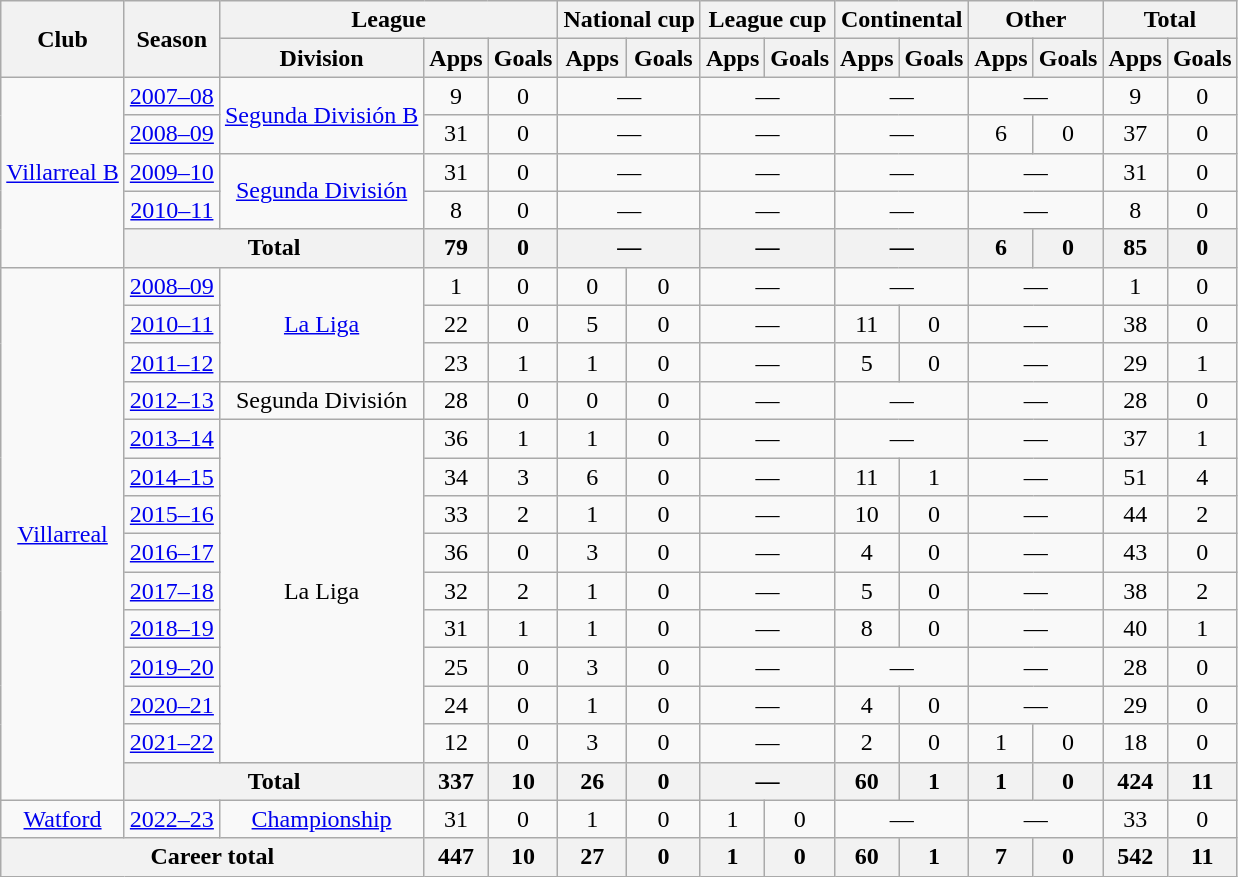<table class="wikitable" style="text-align:center">
<tr>
<th rowspan="2">Club</th>
<th rowspan="2">Season</th>
<th colspan="3">League</th>
<th colspan="2">National cup</th>
<th colspan="2">League cup</th>
<th colspan="2">Continental</th>
<th colspan="2">Other</th>
<th colspan="2">Total</th>
</tr>
<tr>
<th>Division</th>
<th>Apps</th>
<th>Goals</th>
<th>Apps</th>
<th>Goals</th>
<th>Apps</th>
<th>Goals</th>
<th>Apps</th>
<th>Goals</th>
<th>Apps</th>
<th>Goals</th>
<th>Apps</th>
<th>Goals</th>
</tr>
<tr>
<td rowspan="5"><a href='#'>Villarreal B</a></td>
<td><a href='#'>2007–08</a></td>
<td rowspan="2"><a href='#'>Segunda División B</a></td>
<td>9</td>
<td>0</td>
<td colspan="2">—</td>
<td colspan="2">—</td>
<td colspan="2">—</td>
<td colspan="2">—</td>
<td>9</td>
<td>0</td>
</tr>
<tr>
<td><a href='#'>2008–09</a></td>
<td>31</td>
<td>0</td>
<td colspan="2">—</td>
<td colspan="2">—</td>
<td colspan="2">—</td>
<td>6</td>
<td>0</td>
<td>37</td>
<td>0</td>
</tr>
<tr>
<td><a href='#'>2009–10</a></td>
<td rowspan="2"><a href='#'>Segunda División</a></td>
<td>31</td>
<td>0</td>
<td colspan="2">—</td>
<td colspan="2">—</td>
<td colspan="2">—</td>
<td colspan="2">—</td>
<td>31</td>
<td>0</td>
</tr>
<tr>
<td><a href='#'>2010–11</a></td>
<td>8</td>
<td>0</td>
<td colspan="2">—</td>
<td colspan="2">—</td>
<td colspan="2">—</td>
<td colspan="2">—</td>
<td>8</td>
<td>0</td>
</tr>
<tr>
<th colspan="2">Total</th>
<th>79</th>
<th>0</th>
<th colspan="2">—</th>
<th colspan="2">—</th>
<th colspan="2">—</th>
<th>6</th>
<th>0</th>
<th>85</th>
<th>0</th>
</tr>
<tr>
<td rowspan="14"><a href='#'>Villarreal</a></td>
<td><a href='#'>2008–09</a></td>
<td rowspan="3"><a href='#'>La Liga</a></td>
<td>1</td>
<td>0</td>
<td>0</td>
<td>0</td>
<td colspan="2">—</td>
<td colspan="2">—</td>
<td colspan="2">—</td>
<td>1</td>
<td>0</td>
</tr>
<tr>
<td><a href='#'>2010–11</a></td>
<td>22</td>
<td>0</td>
<td>5</td>
<td>0</td>
<td colspan="2">—</td>
<td>11</td>
<td>0</td>
<td colspan="2">—</td>
<td>38</td>
<td>0</td>
</tr>
<tr>
<td><a href='#'>2011–12</a></td>
<td>23</td>
<td>1</td>
<td>1</td>
<td>0</td>
<td colspan="2">—</td>
<td>5</td>
<td>0</td>
<td colspan="2">—</td>
<td>29</td>
<td>1</td>
</tr>
<tr>
<td><a href='#'>2012–13</a></td>
<td>Segunda División</td>
<td>28</td>
<td>0</td>
<td>0</td>
<td>0</td>
<td colspan="2">—</td>
<td colspan="2">—</td>
<td colspan="2">—</td>
<td>28</td>
<td>0</td>
</tr>
<tr>
<td><a href='#'>2013–14</a></td>
<td rowspan="9">La Liga</td>
<td>36</td>
<td>1</td>
<td>1</td>
<td>0</td>
<td colspan="2">—</td>
<td colspan="2">—</td>
<td colspan="2">—</td>
<td>37</td>
<td>1</td>
</tr>
<tr>
<td><a href='#'>2014–15</a></td>
<td>34</td>
<td>3</td>
<td>6</td>
<td>0</td>
<td colspan="2">—</td>
<td>11</td>
<td>1</td>
<td colspan="2">—</td>
<td>51</td>
<td>4</td>
</tr>
<tr>
<td><a href='#'>2015–16</a></td>
<td>33</td>
<td>2</td>
<td>1</td>
<td>0</td>
<td colspan="2">—</td>
<td>10</td>
<td>0</td>
<td colspan="2">—</td>
<td>44</td>
<td>2</td>
</tr>
<tr>
<td><a href='#'>2016–17</a></td>
<td>36</td>
<td>0</td>
<td>3</td>
<td>0</td>
<td colspan="2">—</td>
<td>4</td>
<td>0</td>
<td colspan="2">—</td>
<td>43</td>
<td>0</td>
</tr>
<tr>
<td><a href='#'>2017–18</a></td>
<td>32</td>
<td>2</td>
<td>1</td>
<td>0</td>
<td colspan="2">—</td>
<td>5</td>
<td>0</td>
<td colspan="2">—</td>
<td>38</td>
<td>2</td>
</tr>
<tr>
<td><a href='#'>2018–19</a></td>
<td>31</td>
<td>1</td>
<td>1</td>
<td>0</td>
<td colspan="2">—</td>
<td>8</td>
<td>0</td>
<td colspan="2">—</td>
<td>40</td>
<td>1</td>
</tr>
<tr>
<td><a href='#'>2019–20</a></td>
<td>25</td>
<td>0</td>
<td>3</td>
<td>0</td>
<td colspan="2">—</td>
<td colspan="2">—</td>
<td colspan="2">—</td>
<td>28</td>
<td>0</td>
</tr>
<tr>
<td><a href='#'>2020–21</a></td>
<td>24</td>
<td>0</td>
<td>1</td>
<td>0</td>
<td colspan="2">—</td>
<td>4</td>
<td>0</td>
<td colspan="2">—</td>
<td>29</td>
<td>0</td>
</tr>
<tr>
<td><a href='#'>2021–22</a></td>
<td>12</td>
<td>0</td>
<td>3</td>
<td>0</td>
<td colspan="2">—</td>
<td>2</td>
<td>0</td>
<td>1</td>
<td>0</td>
<td>18</td>
<td>0</td>
</tr>
<tr>
<th colspan="2">Total</th>
<th>337</th>
<th>10</th>
<th>26</th>
<th>0</th>
<th colspan="2">—</th>
<th>60</th>
<th>1</th>
<th>1</th>
<th>0</th>
<th>424</th>
<th>11</th>
</tr>
<tr>
<td><a href='#'>Watford</a></td>
<td><a href='#'>2022–23</a></td>
<td><a href='#'>Championship</a></td>
<td>31</td>
<td>0</td>
<td>1</td>
<td>0</td>
<td>1</td>
<td>0</td>
<td colspan="2">—</td>
<td colspan="2">—</td>
<td>33</td>
<td>0</td>
</tr>
<tr>
<th colspan="3">Career total</th>
<th>447</th>
<th>10</th>
<th>27</th>
<th>0</th>
<th>1</th>
<th>0</th>
<th>60</th>
<th>1</th>
<th>7</th>
<th>0</th>
<th>542</th>
<th>11</th>
</tr>
</table>
